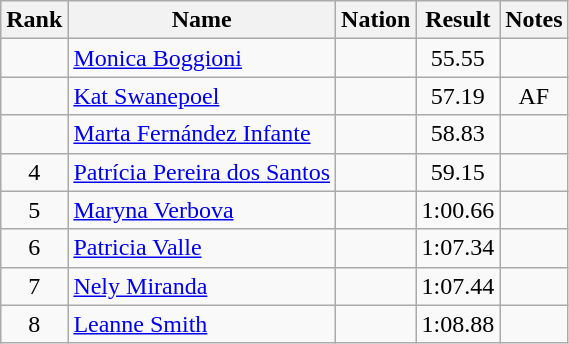<table class="wikitable sortable" style="text-align:center">
<tr>
<th>Rank</th>
<th>Name</th>
<th>Nation</th>
<th>Result</th>
<th>Notes</th>
</tr>
<tr>
<td></td>
<td align=left><a href='#'>Monica Boggioni</a></td>
<td align=left></td>
<td>55.55</td>
<td></td>
</tr>
<tr>
<td></td>
<td align=left><a href='#'>Kat Swanepoel</a></td>
<td align=left></td>
<td>57.19</td>
<td>AF</td>
</tr>
<tr>
<td></td>
<td align=left><a href='#'>Marta Fernández Infante</a></td>
<td align=left></td>
<td>58.83</td>
<td></td>
</tr>
<tr>
<td>4</td>
<td align=left><a href='#'>Patrícia Pereira dos Santos</a></td>
<td align=left></td>
<td>59.15</td>
<td></td>
</tr>
<tr>
<td>5</td>
<td align=left><a href='#'>Maryna Verbova</a></td>
<td align=left></td>
<td>1:00.66</td>
<td></td>
</tr>
<tr>
<td>6</td>
<td align=left><a href='#'>Patricia Valle</a></td>
<td align=left></td>
<td>1:07.34</td>
<td></td>
</tr>
<tr>
<td>7</td>
<td align=left><a href='#'>Nely Miranda</a></td>
<td align=left></td>
<td>1:07.44</td>
<td></td>
</tr>
<tr>
<td>8</td>
<td align=left><a href='#'>Leanne Smith</a></td>
<td align=left></td>
<td>1:08.88</td>
<td></td>
</tr>
</table>
